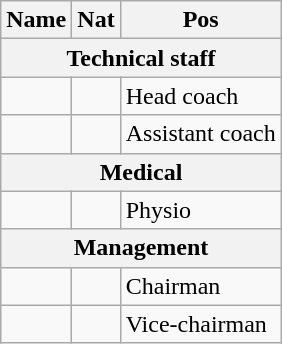<table class="wikitable ve-ce-branchNode ve-ce-tableNode">
<tr>
<th>Name</th>
<th>Nat</th>
<th>Pos</th>
</tr>
<tr>
<th colspan="4">Technical staff</th>
</tr>
<tr>
<td></td>
<td></td>
<td>Head coach</td>
</tr>
<tr>
<td></td>
<td></td>
<td>Assistant coach</td>
</tr>
<tr>
<th colspan="4">Medical</th>
</tr>
<tr>
<td></td>
<td></td>
<td>Physio</td>
</tr>
<tr>
<th colspan="4">Management</th>
</tr>
<tr>
<td></td>
<td></td>
<td>Chairman</td>
</tr>
<tr>
<td></td>
<td></td>
<td>Vice-chairman</td>
</tr>
</table>
